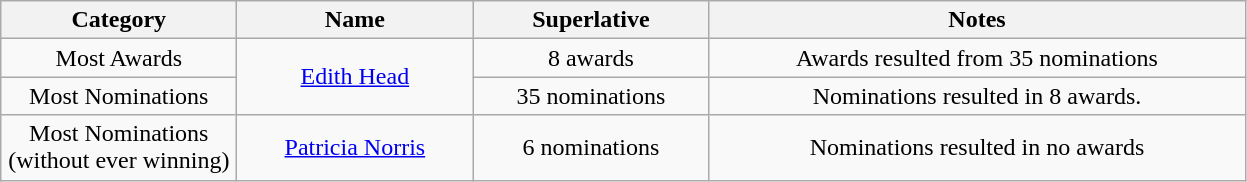<table class="wikitable" style="text-align: center">
<tr>
<th width="150">Category</th>
<th width="150">Name</th>
<th width="150">Superlative</th>
<th width="350">Notes</th>
</tr>
<tr>
<td>Most Awards</td>
<td rowspan="2"><a href='#'>Edith Head</a></td>
<td>8 awards</td>
<td>Awards resulted from 35 nominations</td>
</tr>
<tr>
<td>Most Nominations</td>
<td>35 nominations</td>
<td>Nominations resulted in 8 awards.</td>
</tr>
<tr>
<td>Most Nominations <br> (without ever winning)</td>
<td><a href='#'>Patricia Norris</a></td>
<td>6 nominations</td>
<td>Nominations resulted in no awards</td>
</tr>
</table>
